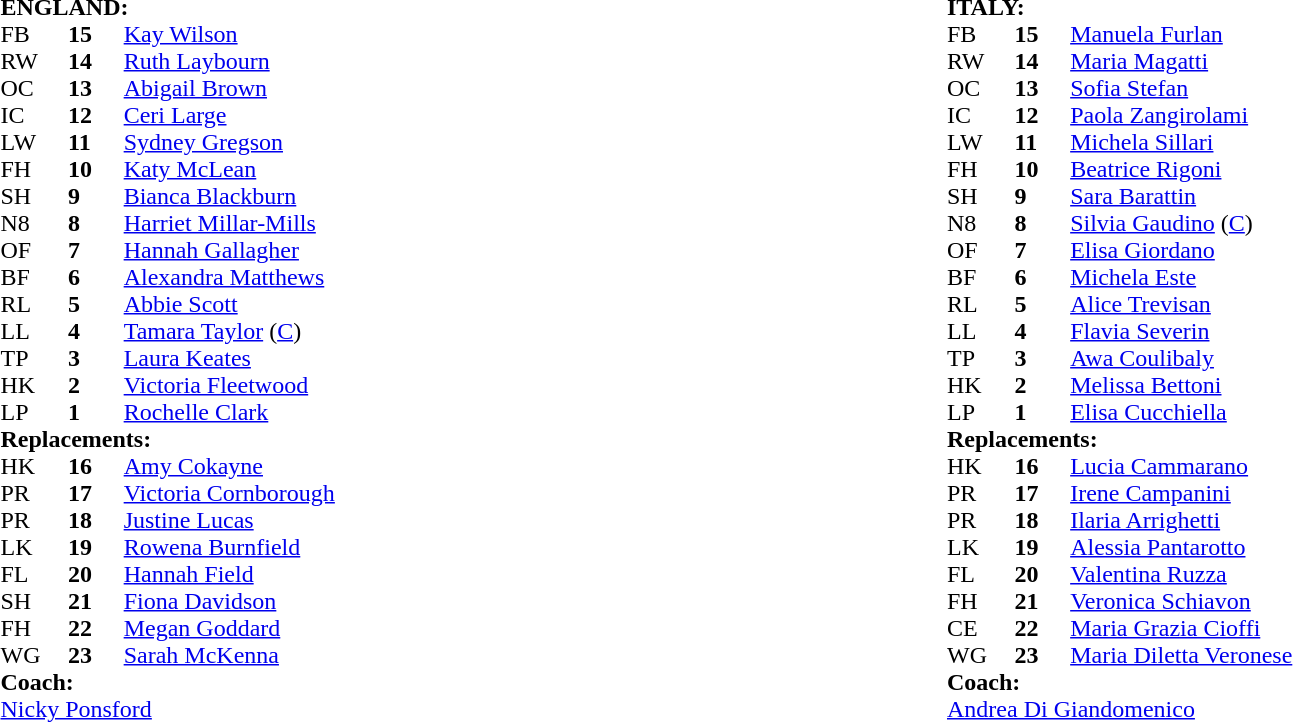<table style="width:100%">
<tr>
<td width="50%"><br><table cellspacing="0" cellpadding="0">
<tr>
<td colspan="4"><strong>ENGLAND:</strong></td>
</tr>
<tr>
<th width="3%"></th>
<th width="3%"></th>
<th width="22%"></th>
<th width="22%"></th>
</tr>
<tr>
<td>FB</td>
<td><strong>15</strong></td>
<td><a href='#'>Kay Wilson</a></td>
</tr>
<tr>
<td>RW</td>
<td><strong>14</strong></td>
<td><a href='#'>Ruth Laybourn</a></td>
</tr>
<tr>
<td>OC</td>
<td><strong>13</strong></td>
<td><a href='#'>Abigail Brown</a></td>
</tr>
<tr>
<td>IC</td>
<td><strong>12</strong></td>
<td><a href='#'>Ceri Large</a></td>
</tr>
<tr>
<td>LW</td>
<td><strong>11</strong></td>
<td><a href='#'>Sydney Gregson</a></td>
<td></td>
</tr>
<tr>
<td>FH</td>
<td><strong>10</strong></td>
<td><a href='#'>Katy McLean</a></td>
<td></td>
</tr>
<tr>
<td>SH</td>
<td><strong>9</strong></td>
<td><a href='#'>Bianca Blackburn</a></td>
<td></td>
</tr>
<tr>
<td>N8</td>
<td><strong>8</strong></td>
<td><a href='#'>Harriet Millar-Mills</a></td>
<td></td>
</tr>
<tr>
<td>OF</td>
<td><strong>7</strong></td>
<td><a href='#'>Hannah Gallagher</a></td>
</tr>
<tr>
<td>BF</td>
<td><strong>6</strong></td>
<td><a href='#'>Alexandra Matthews</a></td>
</tr>
<tr>
<td>RL</td>
<td><strong>5</strong></td>
<td><a href='#'>Abbie Scott</a></td>
</tr>
<tr>
<td>LL</td>
<td><strong>4</strong></td>
<td><a href='#'>Tamara Taylor</a> (<a href='#'>C</a>)</td>
</tr>
<tr>
<td>TP</td>
<td><strong>3</strong></td>
<td><a href='#'>Laura Keates</a></td>
<td></td>
</tr>
<tr>
<td>HK</td>
<td><strong>2</strong></td>
<td><a href='#'>Victoria Fleetwood</a></td>
<td></td>
</tr>
<tr>
<td>LP</td>
<td><strong>1</strong></td>
<td><a href='#'>Rochelle Clark</a></td>
<td></td>
</tr>
<tr>
<td colspan=4><strong>Replacements:</strong></td>
</tr>
<tr>
<td>HK</td>
<td><strong>16</strong></td>
<td><a href='#'>Amy Cokayne</a></td>
<td></td>
</tr>
<tr>
<td>PR</td>
<td><strong>17</strong></td>
<td><a href='#'>Victoria Cornborough</a></td>
<td></td>
</tr>
<tr>
<td>PR</td>
<td><strong>18</strong></td>
<td><a href='#'>Justine Lucas</a></td>
<td></td>
</tr>
<tr>
<td>LK</td>
<td><strong>19</strong></td>
<td><a href='#'>Rowena Burnfield</a></td>
</tr>
<tr>
<td>FL</td>
<td><strong>20</strong></td>
<td><a href='#'>Hannah Field</a></td>
<td></td>
</tr>
<tr>
<td>SH</td>
<td><strong>21</strong></td>
<td><a href='#'>Fiona Davidson</a></td>
<td></td>
</tr>
<tr>
<td>FH</td>
<td><strong>22</strong></td>
<td><a href='#'>Megan Goddard</a></td>
<td></td>
</tr>
<tr>
<td>WG</td>
<td><strong>23</strong></td>
<td><a href='#'>Sarah McKenna</a></td>
<td></td>
</tr>
<tr>
<td colspan="4"><strong>Coach:</strong></td>
</tr>
<tr>
<td colspan="4"> <a href='#'>Nicky Ponsford</a></td>
</tr>
<tr>
</tr>
</table>
</td>
<td width="50%"><br><table cellspacing="0" cellpadding="0">
<tr>
<td colspan="4"><strong>ITALY:</strong></td>
</tr>
<tr>
<th width="3%"></th>
<th width="3%"></th>
<th width="22%"></th>
<th width="22%"></th>
</tr>
<tr>
<td>FB</td>
<td><strong>15</strong></td>
<td><a href='#'>Manuela Furlan</a></td>
</tr>
<tr>
<td>RW</td>
<td><strong>14</strong></td>
<td><a href='#'>Maria Magatti</a></td>
</tr>
<tr>
<td>OC</td>
<td><strong>13</strong></td>
<td><a href='#'>Sofia Stefan</a></td>
<td></td>
</tr>
<tr>
<td>IC</td>
<td><strong>12</strong></td>
<td><a href='#'>Paola Zangirolami</a></td>
</tr>
<tr>
<td>LW</td>
<td><strong>11</strong></td>
<td><a href='#'>Michela Sillari</a></td>
</tr>
<tr>
<td>FH</td>
<td><strong>10</strong></td>
<td><a href='#'>Beatrice Rigoni</a></td>
<td></td>
</tr>
<tr>
<td>SH</td>
<td><strong>9</strong></td>
<td><a href='#'>Sara Barattin</a></td>
</tr>
<tr>
<td>N8</td>
<td><strong>8</strong></td>
<td><a href='#'>Silvia Gaudino</a> (<a href='#'>C</a>)</td>
</tr>
<tr>
<td>OF</td>
<td><strong>7</strong></td>
<td><a href='#'>Elisa Giordano</a></td>
</tr>
<tr>
<td>BF</td>
<td><strong>6</strong></td>
<td><a href='#'>Michela Este</a></td>
<td></td>
</tr>
<tr>
<td>RL</td>
<td><strong>5</strong></td>
<td><a href='#'>Alice Trevisan</a></td>
</tr>
<tr>
<td>LL</td>
<td><strong>4</strong></td>
<td><a href='#'>Flavia Severin</a></td>
</tr>
<tr>
<td>TP</td>
<td><strong>3</strong></td>
<td><a href='#'>Awa Coulibaly</a></td>
<td></td>
</tr>
<tr>
<td>HK</td>
<td><strong>2</strong></td>
<td><a href='#'>Melissa Bettoni</a></td>
</tr>
<tr>
<td>LP</td>
<td><strong>1</strong></td>
<td><a href='#'>Elisa Cucchiella</a></td>
<td></td>
</tr>
<tr>
<td colspan=4><strong>Replacements:</strong></td>
</tr>
<tr>
<td>HK</td>
<td><strong>16</strong></td>
<td><a href='#'>Lucia Cammarano</a></td>
</tr>
<tr>
<td>PR</td>
<td><strong>17</strong></td>
<td><a href='#'>Irene Campanini</a></td>
<td></td>
</tr>
<tr>
<td>PR</td>
<td><strong>18</strong></td>
<td><a href='#'>Ilaria Arrighetti</a></td>
<td></td>
</tr>
<tr>
<td>LK</td>
<td><strong>19</strong></td>
<td><a href='#'>Alessia Pantarotto</a></td>
</tr>
<tr>
<td>FL</td>
<td><strong>20</strong></td>
<td><a href='#'>Valentina Ruzza</a></td>
<td></td>
</tr>
<tr>
<td>FH</td>
<td><strong>21</strong></td>
<td><a href='#'>Veronica Schiavon</a></td>
</tr>
<tr>
<td>CE</td>
<td><strong>22</strong></td>
<td><a href='#'>Maria Grazia Cioffi</a></td>
<td></td>
</tr>
<tr>
<td>WG</td>
<td><strong>23</strong></td>
<td><a href='#'>Maria Diletta Veronese</a></td>
</tr>
<tr>
<td colspan="4"><strong>Coach:</strong></td>
</tr>
<tr>
<td colspan="4"> <a href='#'>Andrea Di Giandomenico</a></td>
</tr>
<tr>
</tr>
</table>
</td>
</tr>
</table>
